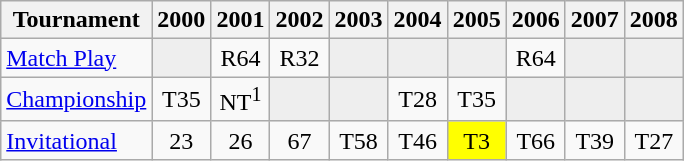<table class="wikitable" style="text-align:center;">
<tr>
<th>Tournament</th>
<th>2000</th>
<th>2001</th>
<th>2002</th>
<th>2003</th>
<th>2004</th>
<th>2005</th>
<th>2006</th>
<th>2007</th>
<th>2008</th>
</tr>
<tr>
<td align="left"><a href='#'>Match Play</a></td>
<td style="background:#eeeeee;"></td>
<td>R64</td>
<td>R32</td>
<td style="background:#eeeeee;"></td>
<td style="background:#eeeeee;"></td>
<td style="background:#eeeeee;"></td>
<td>R64</td>
<td style="background:#eeeeee;"></td>
<td style="background:#eeeeee;"></td>
</tr>
<tr>
<td align="left"><a href='#'>Championship</a></td>
<td>T35</td>
<td>NT<sup>1</sup></td>
<td style="background:#eeeeee;"></td>
<td style="background:#eeeeee;"></td>
<td>T28</td>
<td>T35</td>
<td style="background:#eeeeee;"></td>
<td style="background:#eeeeee;"></td>
<td style="background:#eeeeee;"></td>
</tr>
<tr>
<td align="left"><a href='#'>Invitational</a></td>
<td>23</td>
<td>26</td>
<td>67</td>
<td>T58</td>
<td>T46</td>
<td style="background:yellow;">T3</td>
<td>T66</td>
<td>T39</td>
<td>T27</td>
</tr>
</table>
